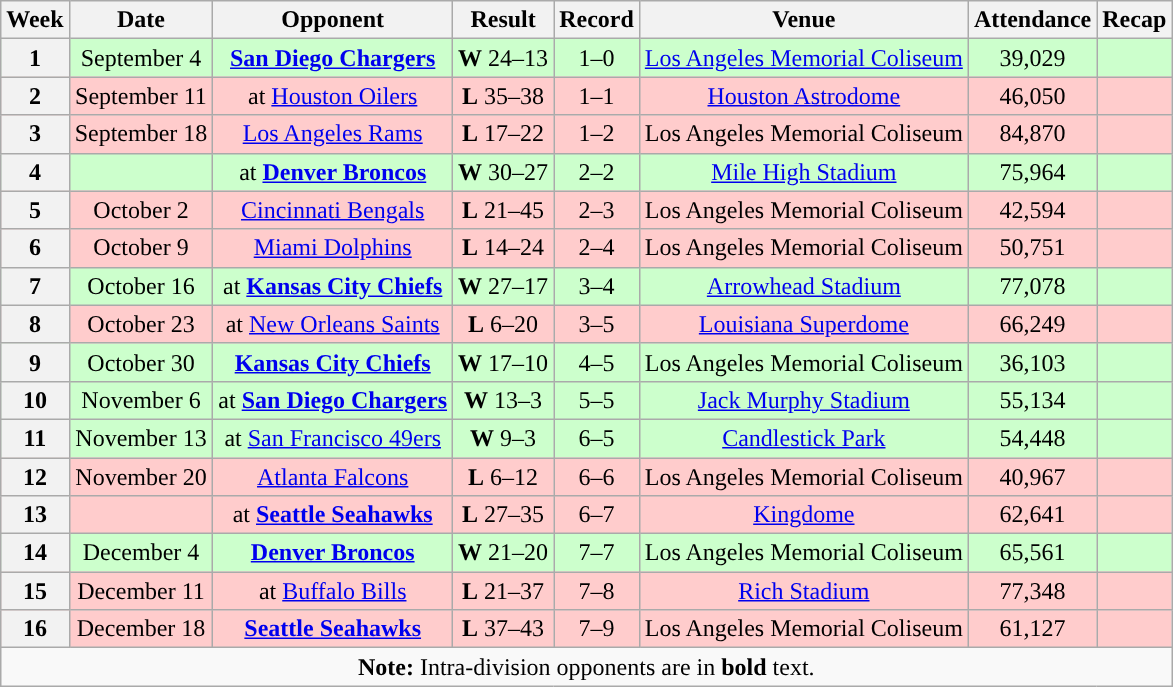<table class="wikitable" style="text-align:center">
<tr>
<th>Week</th>
<th>Date</th>
<th>Opponent</th>
<th>Result</th>
<th>Record</th>
<th>Venue</th>
<th>Attendance</th>
<th>Recap</th>
</tr>
<tr style="background: #cfc;">
<th>1</th>
<td>September 4</td>
<td><strong><a href='#'>San Diego Chargers</a></strong></td>
<td><strong>W</strong> 24–13</td>
<td>1–0</td>
<td><a href='#'>Los Angeles Memorial Coliseum</a></td>
<td>39,029</td>
<td></td>
</tr>
<tr style="background: #fcc;">
<th>2</th>
<td>September 11</td>
<td>at <a href='#'>Houston Oilers</a></td>
<td><strong>L</strong> 35–38</td>
<td>1–1</td>
<td><a href='#'>Houston Astrodome</a></td>
<td>46,050</td>
<td></td>
</tr>
<tr style="background: #fcc;">
<th>3</th>
<td>September 18</td>
<td><a href='#'>Los Angeles Rams</a></td>
<td><strong>L</strong> 17–22</td>
<td>1–2</td>
<td>Los Angeles Memorial Coliseum</td>
<td>84,870</td>
<td></td>
</tr>
<tr style="background: #cfc;">
<th>4</th>
<td></td>
<td>at <strong><a href='#'>Denver Broncos</a></strong></td>
<td><strong>W</strong> 30–27</td>
<td>2–2</td>
<td><a href='#'>Mile High Stadium</a></td>
<td>75,964</td>
<td></td>
</tr>
<tr style="background: #fcc;">
<th>5</th>
<td>October 2</td>
<td><a href='#'>Cincinnati Bengals</a></td>
<td><strong>L</strong> 21–45</td>
<td>2–3</td>
<td>Los Angeles Memorial Coliseum</td>
<td>42,594</td>
<td></td>
</tr>
<tr style="background: #fcc;">
<th>6</th>
<td>October 9</td>
<td><a href='#'>Miami Dolphins</a></td>
<td><strong>L</strong> 14–24</td>
<td>2–4</td>
<td>Los Angeles Memorial Coliseum</td>
<td>50,751</td>
<td></td>
</tr>
<tr style="background: #cfc;">
<th>7</th>
<td>October 16</td>
<td>at <strong><a href='#'>Kansas City Chiefs</a></strong></td>
<td><strong>W</strong> 27–17</td>
<td>3–4</td>
<td><a href='#'>Arrowhead Stadium</a></td>
<td>77,078</td>
<td></td>
</tr>
<tr style="background: #fcc;">
<th>8</th>
<td>October 23</td>
<td>at <a href='#'>New Orleans Saints</a></td>
<td><strong>L</strong> 6–20</td>
<td>3–5</td>
<td><a href='#'>Louisiana Superdome</a></td>
<td>66,249</td>
<td></td>
</tr>
<tr style="background: #cfc;">
<th>9</th>
<td>October 30</td>
<td><strong><a href='#'>Kansas City Chiefs</a></strong></td>
<td><strong>W</strong> 17–10</td>
<td>4–5</td>
<td>Los Angeles Memorial Coliseum</td>
<td>36,103</td>
<td></td>
</tr>
<tr style="background: #cfc;">
<th>10</th>
<td>November 6</td>
<td>at <strong><a href='#'>San Diego Chargers</a></strong></td>
<td><strong>W</strong> 13–3</td>
<td>5–5</td>
<td><a href='#'>Jack Murphy Stadium</a></td>
<td>55,134</td>
<td></td>
</tr>
<tr style="background: #cfc;">
<th>11</th>
<td>November 13</td>
<td>at <a href='#'>San Francisco 49ers</a></td>
<td><strong>W</strong> 9–3</td>
<td>6–5</td>
<td><a href='#'>Candlestick Park</a></td>
<td>54,448</td>
<td></td>
</tr>
<tr style="background: #fcc;">
<th>12</th>
<td>November 20</td>
<td><a href='#'>Atlanta Falcons</a></td>
<td><strong>L</strong> 6–12</td>
<td>6–6</td>
<td>Los Angeles Memorial Coliseum</td>
<td>40,967</td>
<td></td>
</tr>
<tr style="background: #fcc;">
<th>13</th>
<td></td>
<td>at <strong><a href='#'>Seattle Seahawks</a></strong></td>
<td><strong>L</strong> 27–35</td>
<td>6–7</td>
<td><a href='#'>Kingdome</a></td>
<td>62,641</td>
<td></td>
</tr>
<tr style="background: #cfc;">
<th>14</th>
<td>December 4</td>
<td><strong><a href='#'>Denver Broncos</a></strong></td>
<td><strong>W</strong> 21–20</td>
<td>7–7</td>
<td>Los Angeles Memorial Coliseum</td>
<td>65,561</td>
<td></td>
</tr>
<tr style="background: #fcc;">
<th>15</th>
<td>December 11</td>
<td>at <a href='#'>Buffalo Bills</a></td>
<td><strong>L</strong> 21–37</td>
<td>7–8</td>
<td><a href='#'>Rich Stadium</a></td>
<td>77,348</td>
<td></td>
</tr>
<tr style="background: #fcc;">
<th>16</th>
<td>December 18</td>
<td><strong><a href='#'>Seattle Seahawks</a></strong></td>
<td><strong>L</strong> 37–43</td>
<td>7–9</td>
<td>Los Angeles Memorial Coliseum</td>
<td>61,127</td>
<td></td>
</tr>
<tr>
<td colspan="8"><strong>Note:</strong> Intra-division opponents are in <strong>bold</strong> text.</td>
</tr>
</table>
